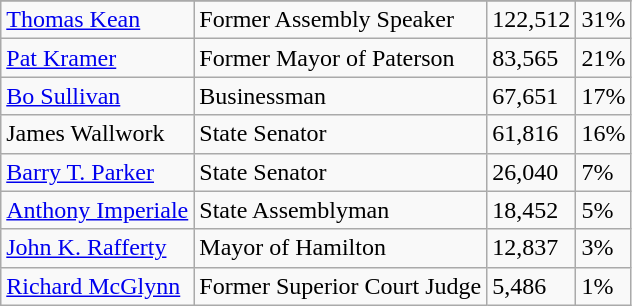<table class="wikitable">
<tr ! Candidate !! Office !! Votes !! %>
</tr>
<tr>
<td><a href='#'>Thomas Kean</a></td>
<td>Former Assembly Speaker</td>
<td>122,512</td>
<td>31%</td>
</tr>
<tr>
<td><a href='#'>Pat Kramer</a></td>
<td>Former Mayor of Paterson</td>
<td>83,565</td>
<td>21%</td>
</tr>
<tr>
<td><a href='#'>Bo Sullivan</a></td>
<td>Businessman</td>
<td>67,651</td>
<td>17%</td>
</tr>
<tr>
<td>James Wallwork</td>
<td>State Senator</td>
<td>61,816</td>
<td>16%</td>
</tr>
<tr>
<td><a href='#'>Barry T. Parker</a></td>
<td>State Senator</td>
<td>26,040</td>
<td>7%</td>
</tr>
<tr>
<td><a href='#'>Anthony Imperiale</a></td>
<td>State Assemblyman</td>
<td>18,452</td>
<td>5%</td>
</tr>
<tr>
<td><a href='#'>John K. Rafferty</a></td>
<td>Mayor of Hamilton</td>
<td>12,837</td>
<td>3%</td>
</tr>
<tr>
<td><a href='#'>Richard McGlynn</a></td>
<td>Former Superior Court Judge</td>
<td>5,486</td>
<td>1%</td>
</tr>
</table>
